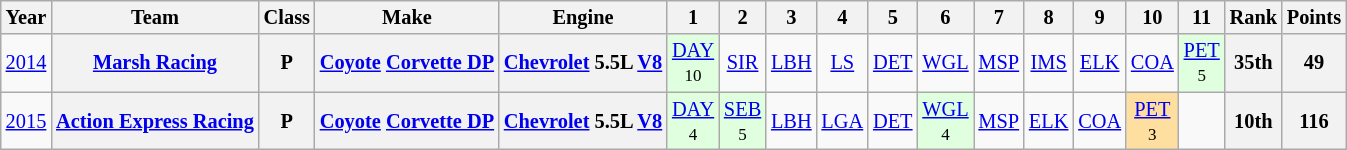<table class="wikitable" style="text-align:center; font-size:85%">
<tr>
<th>Year</th>
<th>Team</th>
<th>Class</th>
<th>Make</th>
<th>Engine</th>
<th>1</th>
<th>2</th>
<th>3</th>
<th>4</th>
<th>5</th>
<th>6</th>
<th>7</th>
<th>8</th>
<th>9</th>
<th>10</th>
<th>11</th>
<th>Rank</th>
<th>Points</th>
</tr>
<tr>
<td><a href='#'>2014</a></td>
<th nowrap><a href='#'>Marsh Racing</a></th>
<th>P</th>
<th nowrap><a href='#'>Coyote</a> <a href='#'>Corvette DP</a></th>
<th nowrap><a href='#'>Chevrolet</a> 5.5L <a href='#'>V8</a></th>
<td style="background:#dfffdf;"><a href='#'>DAY</a><br><small>10</small></td>
<td><a href='#'>SIR</a><br><small> </small></td>
<td><a href='#'>LBH</a><br><small> </small></td>
<td><a href='#'>LS</a><br><small> </small></td>
<td><a href='#'>DET</a><br><small> </small></td>
<td><a href='#'>WGL</a><br><small> </small></td>
<td><a href='#'>MSP</a><br><small> </small></td>
<td><a href='#'>IMS</a><br><small> </small></td>
<td><a href='#'>ELK</a><br><small> </small></td>
<td><a href='#'>COA</a><br><small> </small></td>
<td style="background:#dfffdf;"><a href='#'>PET</a><br><small>5</small></td>
<th>35th</th>
<th>49</th>
</tr>
<tr>
<td><a href='#'>2015</a></td>
<th nowrap><a href='#'>Action Express Racing</a></th>
<th>P</th>
<th nowrap><a href='#'>Coyote</a> <a href='#'>Corvette DP</a></th>
<th nowrap><a href='#'>Chevrolet</a> 5.5L <a href='#'>V8</a></th>
<td style="background:#dfffdf;"><a href='#'>DAY</a><br><small>4</small></td>
<td style="background:#dfffdf;"><a href='#'>SEB</a><br><small>5</small></td>
<td><a href='#'>LBH</a><br><small> </small></td>
<td><a href='#'>LGA</a><br><small> </small></td>
<td><a href='#'>DET</a><br><small> </small></td>
<td style="background:#dfffdf;"><a href='#'>WGL</a><br><small>4</small></td>
<td><a href='#'>MSP</a><br><small> </small></td>
<td><a href='#'>ELK</a> <br><small> </small></td>
<td><a href='#'>COA</a><br><small> </small></td>
<td style="background:#FFDF9F;"><a href='#'>PET</a><br><small>3</small></td>
<td></td>
<th>10th</th>
<th>116</th>
</tr>
</table>
